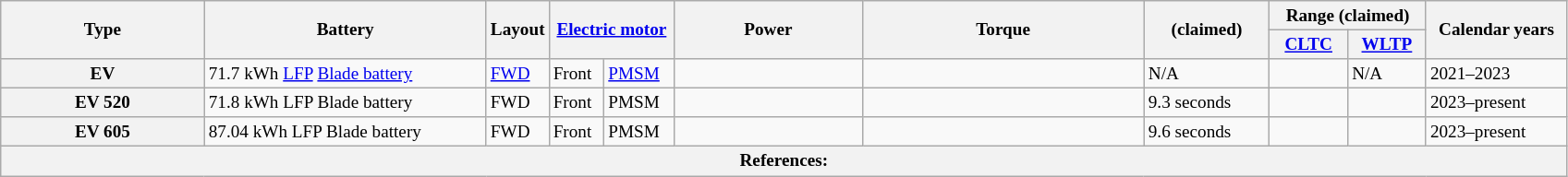<table class="wikitable" style="text-align:left; font-size:80%; width=">
<tr>
<th rowspan="2">Type</th>
<th rowspan="2" width="18%">Battery</th>
<th rowspan="2" width="4%">Layout</th>
<th colspan="2" rowspan="2" width="8%"><a href='#'>Electric motor</a></th>
<th rowspan="2" width="12%">Power</th>
<th rowspan="2" width="18%">Torque</th>
<th rowspan="2" width="8%"> (claimed)</th>
<th colspan="2">Range (claimed)</th>
<th rowspan="2" width="9%">Calendar years</th>
</tr>
<tr>
<th width="5%"><a href='#'>CLTC</a></th>
<th width="5%"><a href='#'>WLTP</a></th>
</tr>
<tr>
<th>EV</th>
<td>71.7 kWh <a href='#'>LFP</a> <a href='#'>Blade battery</a></td>
<td><a href='#'>FWD</a></td>
<td>Front</td>
<td><a href='#'>PMSM</a></td>
<td></td>
<td></td>
<td>N/A</td>
<td></td>
<td>N/A</td>
<td>2021–2023</td>
</tr>
<tr>
<th>EV 520</th>
<td>71.8 kWh LFP Blade battery</td>
<td>FWD</td>
<td>Front</td>
<td>PMSM</td>
<td></td>
<td></td>
<td>9.3 seconds</td>
<td></td>
<td></td>
<td>2023–present</td>
</tr>
<tr>
<th>EV 605</th>
<td>87.04 kWh LFP Blade battery</td>
<td>FWD</td>
<td>Front</td>
<td>PMSM</td>
<td></td>
<td></td>
<td>9.6 seconds</td>
<td></td>
<td></td>
<td>2023–present</td>
</tr>
<tr>
<th colspan="11">References:</th>
</tr>
</table>
